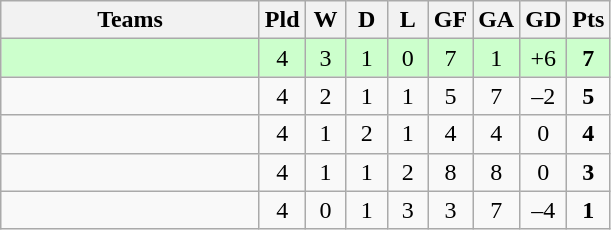<table class="wikitable" style="text-align: center;">
<tr>
<th width=165>Teams</th>
<th width=20>Pld</th>
<th width=20>W</th>
<th width=20>D</th>
<th width=20>L</th>
<th width=20>GF</th>
<th width=20>GA</th>
<th width=20>GD</th>
<th width=20>Pts</th>
</tr>
<tr align=center style="background:#ccffcc;">
<td style="text-align:left;"></td>
<td>4</td>
<td>3</td>
<td>1</td>
<td>0</td>
<td>7</td>
<td>1</td>
<td>+6</td>
<td><strong>7</strong></td>
</tr>
<tr align=center>
<td style="text-align:left;"></td>
<td>4</td>
<td>2</td>
<td>1</td>
<td>1</td>
<td>5</td>
<td>7</td>
<td>–2</td>
<td><strong>5</strong></td>
</tr>
<tr align=center>
<td style="text-align:left;"></td>
<td>4</td>
<td>1</td>
<td>2</td>
<td>1</td>
<td>4</td>
<td>4</td>
<td>0</td>
<td><strong>4</strong></td>
</tr>
<tr align=center>
<td style="text-align:left;"></td>
<td>4</td>
<td>1</td>
<td>1</td>
<td>2</td>
<td>8</td>
<td>8</td>
<td>0</td>
<td><strong>3</strong></td>
</tr>
<tr align=center>
<td style="text-align:left;"></td>
<td>4</td>
<td>0</td>
<td>1</td>
<td>3</td>
<td>3</td>
<td>7</td>
<td>–4</td>
<td><strong>1</strong></td>
</tr>
</table>
